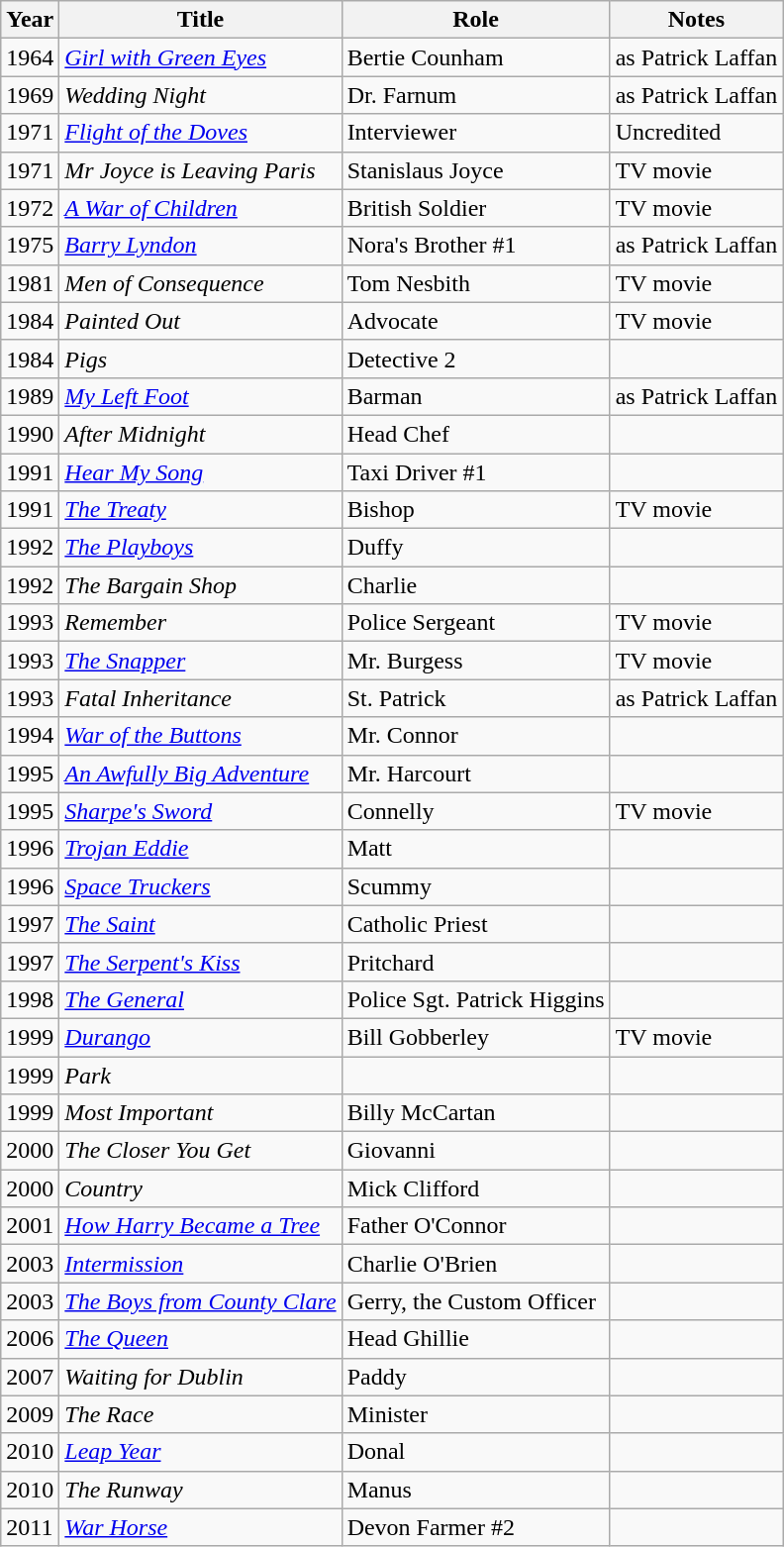<table class="wikitable sortable">
<tr>
<th>Year</th>
<th>Title</th>
<th>Role</th>
<th>Notes</th>
</tr>
<tr>
<td>1964</td>
<td><em><a href='#'>Girl with Green Eyes</a></em></td>
<td>Bertie Counham</td>
<td>as Patrick Laffan</td>
</tr>
<tr>
<td>1969</td>
<td><em>Wedding Night</em></td>
<td>Dr. Farnum</td>
<td>as Patrick Laffan</td>
</tr>
<tr>
<td>1971</td>
<td><em><a href='#'>Flight of the Doves</a></em></td>
<td>Interviewer</td>
<td>Uncredited</td>
</tr>
<tr>
<td>1971</td>
<td><em>Mr Joyce is Leaving Paris</em></td>
<td>Stanislaus Joyce</td>
<td>TV movie</td>
</tr>
<tr>
<td>1972</td>
<td><em><a href='#'>A War of Children</a></em></td>
<td>British Soldier</td>
<td>TV movie</td>
</tr>
<tr>
<td>1975</td>
<td><em><a href='#'>Barry Lyndon</a></em></td>
<td>Nora's Brother #1</td>
<td>as Patrick Laffan</td>
</tr>
<tr>
<td>1981</td>
<td><em>Men of Consequence</em></td>
<td>Tom Nesbith</td>
<td>TV movie</td>
</tr>
<tr>
<td>1984</td>
<td><em>Painted Out</em></td>
<td>Advocate</td>
<td>TV movie</td>
</tr>
<tr>
<td>1984</td>
<td><em>Pigs</em></td>
<td>Detective 2</td>
<td></td>
</tr>
<tr>
<td>1989</td>
<td><em><a href='#'>My Left Foot</a></em></td>
<td>Barman</td>
<td>as Patrick Laffan</td>
</tr>
<tr>
<td>1990</td>
<td><em>After Midnight</em></td>
<td>Head Chef</td>
<td></td>
</tr>
<tr>
<td>1991</td>
<td><em><a href='#'>Hear My Song</a></em></td>
<td>Taxi Driver #1</td>
<td></td>
</tr>
<tr>
<td>1991</td>
<td><em><a href='#'>The Treaty</a></em></td>
<td>Bishop</td>
<td>TV movie</td>
</tr>
<tr>
<td>1992</td>
<td><em><a href='#'>The Playboys</a></em></td>
<td>Duffy</td>
<td></td>
</tr>
<tr>
<td>1992</td>
<td><em>The Bargain Shop</em></td>
<td>Charlie</td>
<td></td>
</tr>
<tr>
<td>1993</td>
<td><em>Remember</em></td>
<td>Police Sergeant</td>
<td>TV movie</td>
</tr>
<tr>
<td>1993</td>
<td><em><a href='#'>The Snapper</a></em></td>
<td>Mr. Burgess</td>
<td>TV movie</td>
</tr>
<tr>
<td>1993</td>
<td><em>Fatal Inheritance</em></td>
<td>St. Patrick</td>
<td>as Patrick Laffan</td>
</tr>
<tr>
<td>1994</td>
<td><em><a href='#'>War of the Buttons</a></em></td>
<td>Mr. Connor</td>
<td></td>
</tr>
<tr>
<td>1995</td>
<td><em><a href='#'>An Awfully Big Adventure</a></em></td>
<td>Mr. Harcourt</td>
<td></td>
</tr>
<tr>
<td>1995</td>
<td><em><a href='#'>Sharpe's Sword</a></em></td>
<td>Connelly</td>
<td>TV movie</td>
</tr>
<tr>
<td>1996</td>
<td><em><a href='#'>Trojan Eddie</a></em></td>
<td>Matt</td>
<td></td>
</tr>
<tr>
<td>1996</td>
<td><em><a href='#'>Space Truckers</a></em></td>
<td>Scummy</td>
<td></td>
</tr>
<tr>
<td>1997</td>
<td><em><a href='#'>The Saint</a></em></td>
<td>Catholic Priest</td>
<td></td>
</tr>
<tr>
<td>1997</td>
<td><em><a href='#'>The Serpent's Kiss</a></em></td>
<td>Pritchard</td>
<td></td>
</tr>
<tr>
<td>1998</td>
<td><em><a href='#'>The General</a></em></td>
<td>Police Sgt. Patrick Higgins</td>
<td></td>
</tr>
<tr>
<td>1999</td>
<td><em><a href='#'>Durango</a></em></td>
<td>Bill Gobberley</td>
<td>TV movie</td>
</tr>
<tr>
<td>1999</td>
<td><em>Park</em></td>
<td></td>
<td></td>
</tr>
<tr>
<td>1999</td>
<td><em>Most Important</em></td>
<td>Billy McCartan</td>
<td></td>
</tr>
<tr>
<td>2000</td>
<td><em>The Closer You Get</em></td>
<td>Giovanni</td>
<td></td>
</tr>
<tr>
<td>2000</td>
<td><em>Country</em></td>
<td>Mick Clifford</td>
<td></td>
</tr>
<tr>
<td>2001</td>
<td><em><a href='#'>How Harry Became a Tree</a></em></td>
<td>Father O'Connor</td>
<td></td>
</tr>
<tr>
<td>2003</td>
<td><em><a href='#'>Intermission</a></em></td>
<td>Charlie O'Brien</td>
<td></td>
</tr>
<tr>
<td>2003</td>
<td><em><a href='#'>The Boys from County Clare</a></em></td>
<td>Gerry, the Custom Officer</td>
<td></td>
</tr>
<tr>
<td>2006</td>
<td><em><a href='#'>The Queen</a></em></td>
<td>Head Ghillie</td>
<td></td>
</tr>
<tr>
<td>2007</td>
<td><em>Waiting for Dublin</em></td>
<td>Paddy</td>
<td></td>
</tr>
<tr>
<td>2009</td>
<td><em>The Race</em></td>
<td>Minister</td>
<td></td>
</tr>
<tr>
<td>2010</td>
<td><em><a href='#'>Leap Year</a></em></td>
<td>Donal</td>
<td></td>
</tr>
<tr>
<td>2010</td>
<td><em>The Runway</em></td>
<td>Manus</td>
<td></td>
</tr>
<tr>
<td>2011</td>
<td><em><a href='#'>War Horse</a></em></td>
<td>Devon Farmer #2</td>
<td></td>
</tr>
</table>
